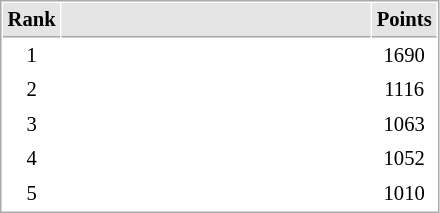<table cellspacing="1" cellpadding="3" style="border:1px solid #aaa; font-size:86%;">
<tr style="background:#e4e4e4;">
<th style="border-bottom:1px solid #aaa; width:10px;">Rank</th>
<th style="border-bottom:1px solid #aaa; width:200px;"></th>
<th style="border-bottom:1px solid #aaa; width:20px;">Points</th>
</tr>
<tr>
<td align=center>1</td>
<td></td>
<td align=center>1690</td>
</tr>
<tr>
<td align=center>2</td>
<td></td>
<td align=center>1116</td>
</tr>
<tr>
<td align=center>3</td>
<td></td>
<td align=center>1063</td>
</tr>
<tr>
<td align=center>4</td>
<td></td>
<td align=center>1052</td>
</tr>
<tr>
<td align=center>5</td>
<td></td>
<td align=center>1010</td>
</tr>
</table>
